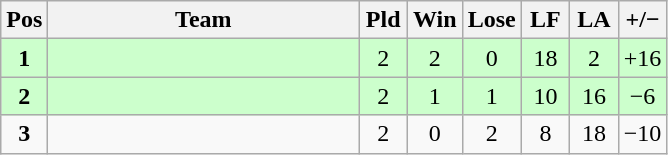<table class="wikitable" style="font-size: 100%">
<tr>
<th width=20>Pos</th>
<th width=200>Team</th>
<th width=25>Pld</th>
<th width=25>Win</th>
<th width=25>Lose</th>
<th width=25>LF</th>
<th width=25>LA</th>
<th width=25>+/−</th>
</tr>
<tr align=center style="background: #ccffcc;">
<td><strong>1</strong></td>
<td align="left"></td>
<td>2</td>
<td>2</td>
<td>0</td>
<td>18</td>
<td>2</td>
<td>+16</td>
</tr>
<tr align=center style="background: #ccffcc;">
<td><strong>2</strong></td>
<td align="left"></td>
<td>2</td>
<td>1</td>
<td>1</td>
<td>10</td>
<td>16</td>
<td>−6</td>
</tr>
<tr align=center>
<td><strong>3</strong></td>
<td align="left"></td>
<td>2</td>
<td>0</td>
<td>2</td>
<td>8</td>
<td>18</td>
<td>−10</td>
</tr>
</table>
